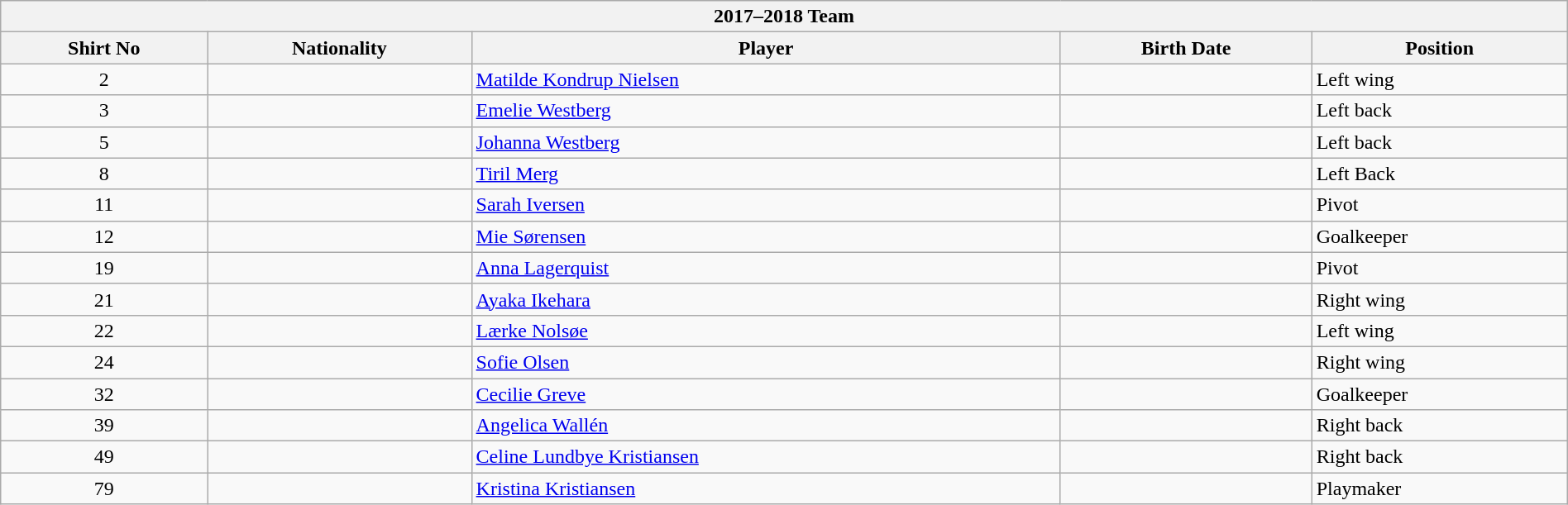<table class="wikitable collapsible collapsed" style="width:100%">
<tr>
<th colspan=5><strong>2017–2018 Team</strong></th>
</tr>
<tr>
<th>Shirt No</th>
<th>Nationality</th>
<th>Player</th>
<th>Birth Date</th>
<th>Position</th>
</tr>
<tr>
<td align=center>2</td>
<td></td>
<td><a href='#'>Matilde Kondrup Nielsen</a></td>
<td></td>
<td>Left wing</td>
</tr>
<tr>
<td align=center>3</td>
<td></td>
<td><a href='#'>Emelie Westberg</a></td>
<td></td>
<td>Left back</td>
</tr>
<tr>
<td align=center>5</td>
<td></td>
<td><a href='#'>Johanna Westberg</a></td>
<td></td>
<td>Left back</td>
</tr>
<tr>
<td align=center>8</td>
<td></td>
<td><a href='#'>Tiril Merg</a></td>
<td></td>
<td>Left Back</td>
</tr>
<tr>
<td align=center>11</td>
<td></td>
<td><a href='#'>Sarah Iversen</a></td>
<td></td>
<td>Pivot</td>
</tr>
<tr>
<td align=center>12</td>
<td></td>
<td><a href='#'>Mie Sørensen</a></td>
<td></td>
<td>Goalkeeper</td>
</tr>
<tr>
<td align=center>19</td>
<td></td>
<td><a href='#'>Anna Lagerquist</a></td>
<td></td>
<td>Pivot</td>
</tr>
<tr>
<td align=center>21</td>
<td></td>
<td><a href='#'>Ayaka Ikehara</a></td>
<td></td>
<td>Right wing</td>
</tr>
<tr>
<td align=center>22</td>
<td></td>
<td><a href='#'>Lærke Nolsøe</a></td>
<td></td>
<td>Left wing</td>
</tr>
<tr>
<td align=center>24</td>
<td></td>
<td><a href='#'>Sofie Olsen</a></td>
<td></td>
<td>Right wing</td>
</tr>
<tr>
<td align=center>32</td>
<td></td>
<td><a href='#'>Cecilie Greve</a></td>
<td></td>
<td>Goalkeeper</td>
</tr>
<tr>
<td align=center>39</td>
<td></td>
<td><a href='#'>Angelica Wallén</a></td>
<td></td>
<td>Right back</td>
</tr>
<tr>
<td align=center>49</td>
<td></td>
<td><a href='#'>Celine Lundbye Kristiansen</a></td>
<td></td>
<td>Right back</td>
</tr>
<tr>
<td align=center>79</td>
<td></td>
<td><a href='#'>Kristina Kristiansen</a></td>
<td></td>
<td>Playmaker</td>
</tr>
</table>
